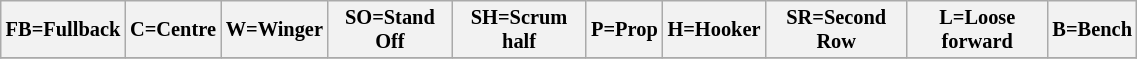<table class="wikitable" style="font-size:85%;" width="60%">
<tr>
<th>FB=Fullback</th>
<th>C=Centre</th>
<th>W=Winger</th>
<th>SO=Stand Off</th>
<th>SH=Scrum half</th>
<th>P=Prop</th>
<th>H=Hooker</th>
<th>SR=Second Row</th>
<th>L=Loose forward</th>
<th>B=Bench</th>
</tr>
<tr>
</tr>
</table>
